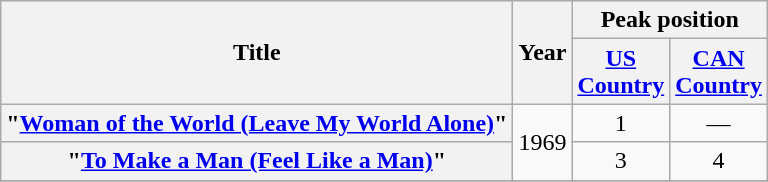<table class="wikitable plainrowheaders" style="text-align:center;">
<tr>
<th scope="col" rowspan = "2">Title</th>
<th scope="col" rowspan = "2">Year</th>
<th scope="col" colspan="2">Peak position</th>
</tr>
<tr>
<th><a href='#'>US<br>Country</a><br></th>
<th scope="col"><a href='#'>CAN<br>Country</a><br></th>
</tr>
<tr>
<th scope = "row">"<a href='#'>Woman of the World (Leave My World Alone)</a>"</th>
<td rowspan = "2">1969</td>
<td>1</td>
<td>—</td>
</tr>
<tr>
<th scope = "row">"<a href='#'>To Make a Man (Feel Like a Man)</a>"</th>
<td>3</td>
<td>4</td>
</tr>
<tr>
</tr>
</table>
